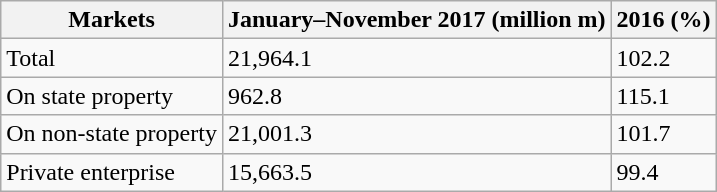<table class="wikitable">
<tr>
<th>Markets</th>
<th>January–November 2017 (million m)</th>
<th>2016 (%)</th>
</tr>
<tr>
<td>Total</td>
<td>21,964.1</td>
<td>102.2</td>
</tr>
<tr>
<td>On state property</td>
<td>962.8</td>
<td>115.1</td>
</tr>
<tr>
<td>On non-state property</td>
<td>21,001.3</td>
<td>101.7</td>
</tr>
<tr>
<td>Private enterprise</td>
<td>15,663.5</td>
<td>99.4</td>
</tr>
</table>
